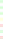<table style="font-size: 85%">
<tr>
<td style="background:#dfd;"></td>
</tr>
<tr>
<td style="background:#dfd;"></td>
</tr>
<tr>
<td style="background:#dfd;"></td>
</tr>
<tr>
<td style="background:#ffd;"></td>
</tr>
<tr>
<td style="background:#fdd;"></td>
</tr>
<tr>
<td style="background:#dfd;"></td>
</tr>
<tr>
<td style="background:#fdd;"></td>
</tr>
</table>
